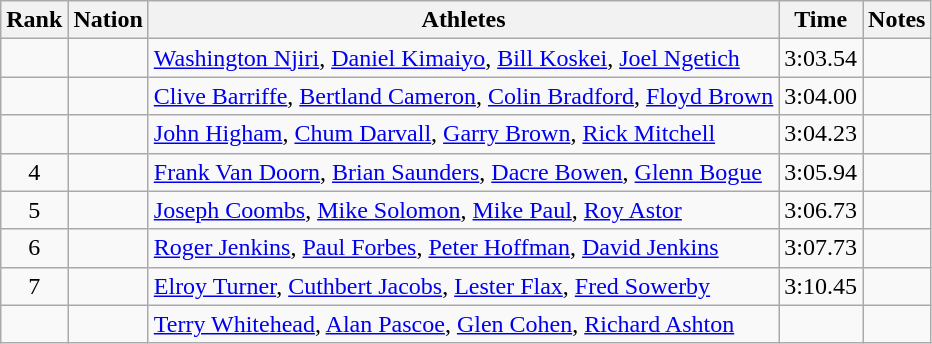<table class="wikitable sortable" style="text-align:center">
<tr>
<th>Rank</th>
<th>Nation</th>
<th>Athletes</th>
<th>Time</th>
<th>Notes</th>
</tr>
<tr>
<td></td>
<td align=left></td>
<td align=left><a href='#'>Washington Njiri</a>, <a href='#'>Daniel Kimaiyo</a>, <a href='#'>Bill Koskei</a>, <a href='#'>Joel Ngetich</a></td>
<td>3:03.54</td>
<td></td>
</tr>
<tr>
<td></td>
<td align=left></td>
<td align=left><a href='#'>Clive Barriffe</a>, <a href='#'>Bertland Cameron</a>, <a href='#'>Colin Bradford</a>, <a href='#'>Floyd Brown</a></td>
<td>3:04.00</td>
<td></td>
</tr>
<tr>
<td></td>
<td align=left></td>
<td align=left><a href='#'>John Higham</a>, <a href='#'>Chum Darvall</a>, <a href='#'>Garry Brown</a>, <a href='#'>Rick Mitchell</a></td>
<td>3:04.23</td>
<td></td>
</tr>
<tr>
<td>4</td>
<td align=left></td>
<td align=left><a href='#'>Frank Van Doorn</a>, <a href='#'>Brian Saunders</a>, <a href='#'>Dacre Bowen</a>, <a href='#'>Glenn Bogue</a></td>
<td>3:05.94</td>
<td></td>
</tr>
<tr>
<td>5</td>
<td align=left></td>
<td align=left><a href='#'>Joseph Coombs</a>, <a href='#'>Mike Solomon</a>, <a href='#'>Mike Paul</a>, <a href='#'>Roy Astor</a></td>
<td>3:06.73</td>
<td></td>
</tr>
<tr>
<td>6</td>
<td align=left></td>
<td align=left><a href='#'>Roger Jenkins</a>, <a href='#'>Paul Forbes</a>, <a href='#'>Peter Hoffman</a>, <a href='#'>David Jenkins</a></td>
<td>3:07.73</td>
<td></td>
</tr>
<tr>
<td>7</td>
<td align=left></td>
<td align=left><a href='#'>Elroy Turner</a>, <a href='#'>Cuthbert Jacobs</a>, <a href='#'>Lester Flax</a>, <a href='#'>Fred Sowerby</a></td>
<td>3:10.45</td>
<td></td>
</tr>
<tr>
<td></td>
<td align=left></td>
<td align=left><a href='#'>Terry Whitehead</a>, <a href='#'>Alan Pascoe</a>, <a href='#'>Glen Cohen</a>, <a href='#'>Richard Ashton</a></td>
<td></td>
<td></td>
</tr>
</table>
